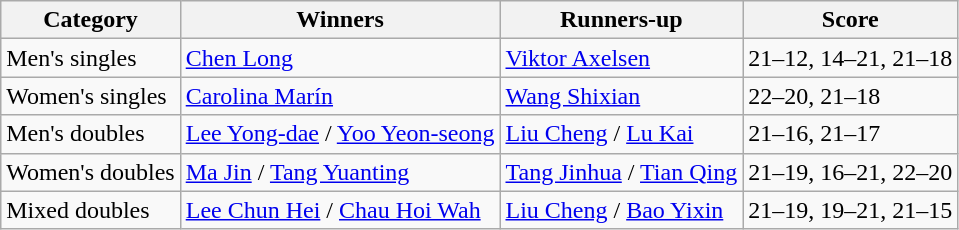<table class=wikitable style="white-space:nowrap;">
<tr>
<th>Category</th>
<th>Winners</th>
<th>Runners-up</th>
<th>Score</th>
</tr>
<tr>
<td>Men's singles</td>
<td> <a href='#'>Chen Long</a></td>
<td> <a href='#'>Viktor Axelsen</a></td>
<td>21–12, 14–21, 21–18</td>
</tr>
<tr>
<td>Women's singles</td>
<td> <a href='#'>Carolina Marín</a></td>
<td> <a href='#'>Wang Shixian</a></td>
<td>22–20, 21–18</td>
</tr>
<tr>
<td>Men's doubles</td>
<td> <a href='#'>Lee Yong-dae</a> / <a href='#'>Yoo Yeon-seong</a></td>
<td> <a href='#'>Liu Cheng</a> / <a href='#'>Lu Kai</a></td>
<td>21–16, 21–17</td>
</tr>
<tr>
<td>Women's doubles</td>
<td> <a href='#'>Ma Jin</a> / <a href='#'>Tang Yuanting</a></td>
<td> <a href='#'>Tang Jinhua</a> / <a href='#'>Tian Qing</a></td>
<td>21–19, 16–21, 22–20</td>
</tr>
<tr>
<td>Mixed doubles</td>
<td> <a href='#'>Lee Chun Hei</a> / <a href='#'>Chau Hoi Wah</a></td>
<td> <a href='#'>Liu Cheng</a> / <a href='#'>Bao Yixin</a></td>
<td>21–19, 19–21, 21–15</td>
</tr>
</table>
